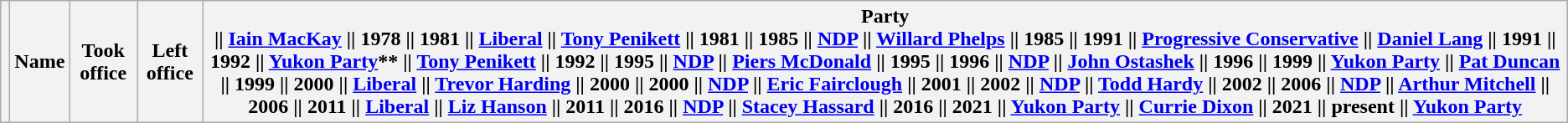<table class=wikitable>
<tr>
<th></th>
<th>Name</th>
<th>Took office</th>
<th>Left office</th>
<th>Party<br> || <a href='#'>Iain MacKay</a> || 1978 || 1981 || <a href='#'>Liberal</a>
 || <a href='#'>Tony Penikett</a> || 1981 || 1985 || <a href='#'>NDP</a>
 || <a href='#'>Willard Phelps</a> || 1985 || 1991 || <a href='#'>Progressive Conservative</a>
 || <a href='#'>Daniel Lang</a> || 1991 || 1992 || <a href='#'>Yukon Party</a>**
 || <a href='#'>Tony Penikett</a> || 1992 || 1995 || <a href='#'>NDP</a>
 || <a href='#'>Piers McDonald</a> || 1995 || 1996 || <a href='#'>NDP</a>
 || <a href='#'>John Ostashek</a> || 1996 || 1999 || <a href='#'>Yukon Party</a>
 || <a href='#'>Pat Duncan</a> || 1999 || 2000 || <a href='#'>Liberal</a>
 || <a href='#'>Trevor Harding</a> || 2000 || 2000 || <a href='#'>NDP</a>
 || <a href='#'>Eric Fairclough</a> || 2001 || 2002 || <a href='#'>NDP</a>
 || <a href='#'>Todd Hardy</a> || 2002 || 2006 || <a href='#'>NDP</a>
 || <a href='#'>Arthur Mitchell</a> || 2006 || 2011 || <a href='#'>Liberal</a>
 || <a href='#'>Liz Hanson</a> || 2011 || 2016 || <a href='#'>NDP</a>
 || <a href='#'>Stacey Hassard</a> || 2016 || 2021 || <a href='#'>Yukon Party</a>
 || <a href='#'>Currie Dixon</a> || 2021 || present || <a href='#'>Yukon Party</a></th>
</tr>
</table>
